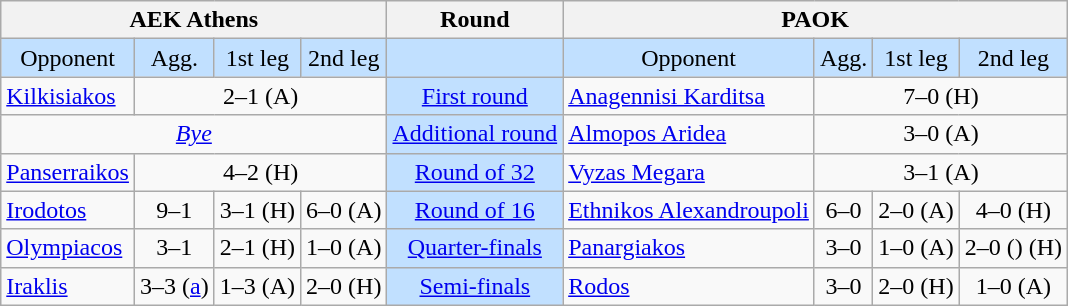<table class="wikitable" style="text-align:center">
<tr>
<th colspan="4">AEK Athens</th>
<th>Round</th>
<th colspan="4">PAOK</th>
</tr>
<tr style="background:#C1E0FF">
<td>Opponent</td>
<td>Agg.</td>
<td>1st leg</td>
<td>2nd leg</td>
<td></td>
<td>Opponent</td>
<td>Agg.</td>
<td>1st leg</td>
<td>2nd leg</td>
</tr>
<tr>
<td style="text-align:left"><a href='#'>Kilkisiakos</a></td>
<td colspan="3">2–1 (A)</td>
<td style="background:#C1E0FF"><a href='#'>First round</a></td>
<td style="text-align:left"><a href='#'>Anagennisi Karditsa</a></td>
<td colspan="3">7–0 (H)</td>
</tr>
<tr>
<td colspan="4"><em><a href='#'>Bye</a></em></td>
<td style="background:#C1E0FF"><a href='#'>Additional round</a></td>
<td style="text-align:left"><a href='#'>Almopos Aridea</a></td>
<td colspan="3">3–0 (A)</td>
</tr>
<tr>
<td style="text-align:left"><a href='#'>Panserraikos</a></td>
<td colspan="3">4–2 (H)</td>
<td style="background:#C1E0FF"><a href='#'>Round of 32</a></td>
<td style="text-align:left"><a href='#'>Vyzas Megara</a></td>
<td colspan="3">3–1 (A)</td>
</tr>
<tr>
<td style="text-align:left"><a href='#'>Irodotos</a></td>
<td>9–1</td>
<td>3–1 (H)</td>
<td>6–0 (A)</td>
<td style="background:#C1E0FF"><a href='#'>Round of 16</a></td>
<td style="text-align:left"><a href='#'>Ethnikos Alexandroupoli</a></td>
<td>6–0</td>
<td>2–0 (A)</td>
<td>4–0 (H)</td>
</tr>
<tr>
<td style="text-align:left"><a href='#'>Olympiacos</a></td>
<td>3–1</td>
<td>2–1 (H)</td>
<td>1–0 (A)</td>
<td style="background:#C1E0FF"><a href='#'>Quarter-finals</a></td>
<td style="text-align:left"><a href='#'>Panargiakos</a></td>
<td>3–0</td>
<td>1–0 (A)</td>
<td>2–0 () (H)</td>
</tr>
<tr>
<td style="text-align:left"><a href='#'>Iraklis</a></td>
<td>3–3 (<a href='#'>a</a>)</td>
<td>1–3 (A)</td>
<td>2–0 (H)</td>
<td style="background:#C1E0FF"><a href='#'>Semi-finals</a></td>
<td style="text-align:left"><a href='#'>Rodos</a></td>
<td>3–0</td>
<td>2–0 (H)</td>
<td>1–0 (A)</td>
</tr>
</table>
